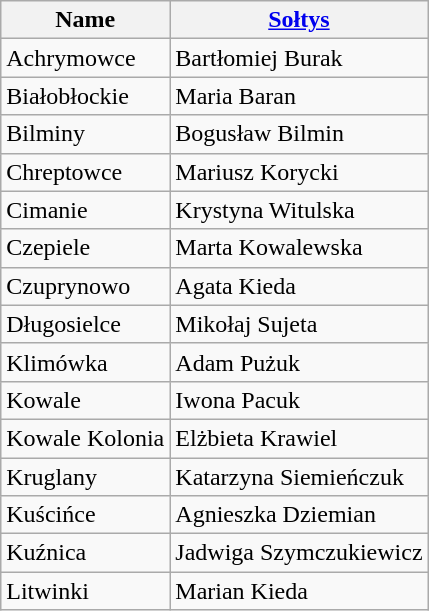<table class=wikitable>
<tr>
<th>Name</th>
<th><a href='#'>Sołtys</a></th>
</tr>
<tr>
<td>Achrymowce</td>
<td>Bartłomiej Burak</td>
</tr>
<tr>
<td>Białobłockie</td>
<td>Maria Baran</td>
</tr>
<tr>
<td>Bilminy</td>
<td>Bogusław Bilmin</td>
</tr>
<tr>
<td>Chreptowce</td>
<td>Mariusz Korycki</td>
</tr>
<tr>
<td>Cimanie</td>
<td>Krystyna Witulska</td>
</tr>
<tr>
<td>Czepiele</td>
<td>Marta Kowalewska</td>
</tr>
<tr>
<td>Czuprynowo</td>
<td>Agata Kieda</td>
</tr>
<tr>
<td>Długosielce</td>
<td>Mikołaj Sujeta</td>
</tr>
<tr>
<td>Klimówka</td>
<td>Adam Pużuk</td>
</tr>
<tr>
<td>Kowale</td>
<td>Iwona Pacuk</td>
</tr>
<tr>
<td>Kowale Kolonia</td>
<td>Elżbieta Krawiel</td>
</tr>
<tr>
<td>Kruglany</td>
<td>Katarzyna Siemieńczuk</td>
</tr>
<tr>
<td>Kuścińce</td>
<td>Agnieszka Dziemian</td>
</tr>
<tr>
<td>Kuźnica</td>
<td>Jadwiga Szymczukiewicz</td>
</tr>
<tr>
<td>Litwinki</td>
<td>Marian Kieda</td>
</tr>
</table>
